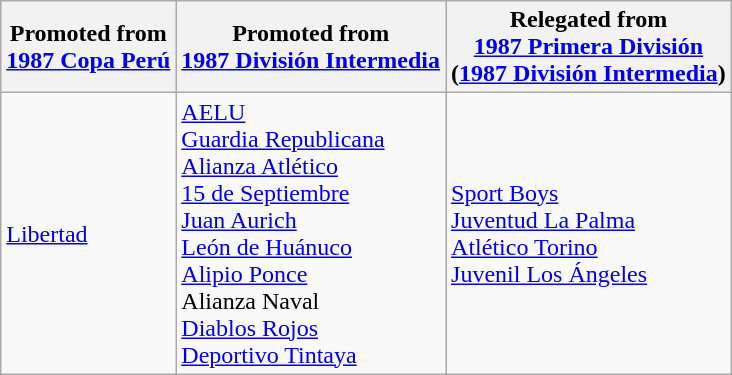<table class="wikitable">
<tr>
<th>Promoted from<br><a href='#'>1987 Copa Perú</a></th>
<th>Promoted from<br><a href='#'>1987 División Intermedia</a></th>
<th>Relegated from<br><a href='#'>1987 Primera División</a><br>(<a href='#'>1987 División Intermedia</a>)</th>
</tr>
<tr>
<td> <a href='#'>Libertad</a> </td>
<td> <a href='#'>AELU</a> <br> <a href='#'>Guardia Republicana</a> <br> <a href='#'>Alianza Atlético</a> <br> <a href='#'>15 de Septiembre</a> <br> <a href='#'>Juan Aurich</a> <br> <a href='#'>León de Huánuco</a> <br> <a href='#'>Alipio Ponce</a> <br> Alianza Naval <br> <a href='#'>Diablos Rojos</a> <br> <a href='#'>Deportivo Tintaya</a> </td>
<td> <a href='#'>Sport Boys</a> <br> <a href='#'>Juventud La Palma</a> <br> <a href='#'>Atlético Torino</a> <br> <a href='#'>Juvenil Los Ángeles</a> </td>
</tr>
</table>
